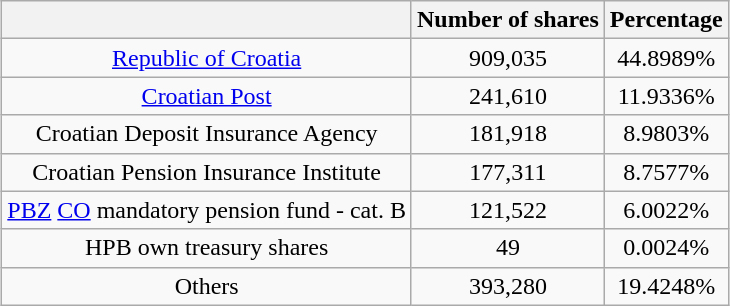<table class="wikitable" style="margin: 1em auto;text-align:center;">
<tr>
<th></th>
<th>Number of shares</th>
<th>Percentage</th>
</tr>
<tr>
<td><a href='#'>Republic of Croatia</a></td>
<td align="center">909,035</td>
<td align="center">44.8989%</td>
</tr>
<tr>
<td><a href='#'>Croatian Post</a></td>
<td align="center">241,610</td>
<td align="center">11.9336%</td>
</tr>
<tr>
<td>Croatian Deposit Insurance Agency</td>
<td align="center">181,918</td>
<td align="center">8.9803%</td>
</tr>
<tr>
<td>Croatian Pension Insurance Institute</td>
<td align="center">177,311</td>
<td align="center">8.7577%</td>
</tr>
<tr>
<td><a href='#'>PBZ</a> <a href='#'>CO</a> mandatory pension fund - cat. B</td>
<td>121,522</td>
<td>6.0022%</td>
</tr>
<tr>
<td>HPB own treasury shares</td>
<td>49</td>
<td>0.0024%</td>
</tr>
<tr>
<td>Others</td>
<td align="center">393,280</td>
<td align="center">19.4248%</td>
</tr>
</table>
